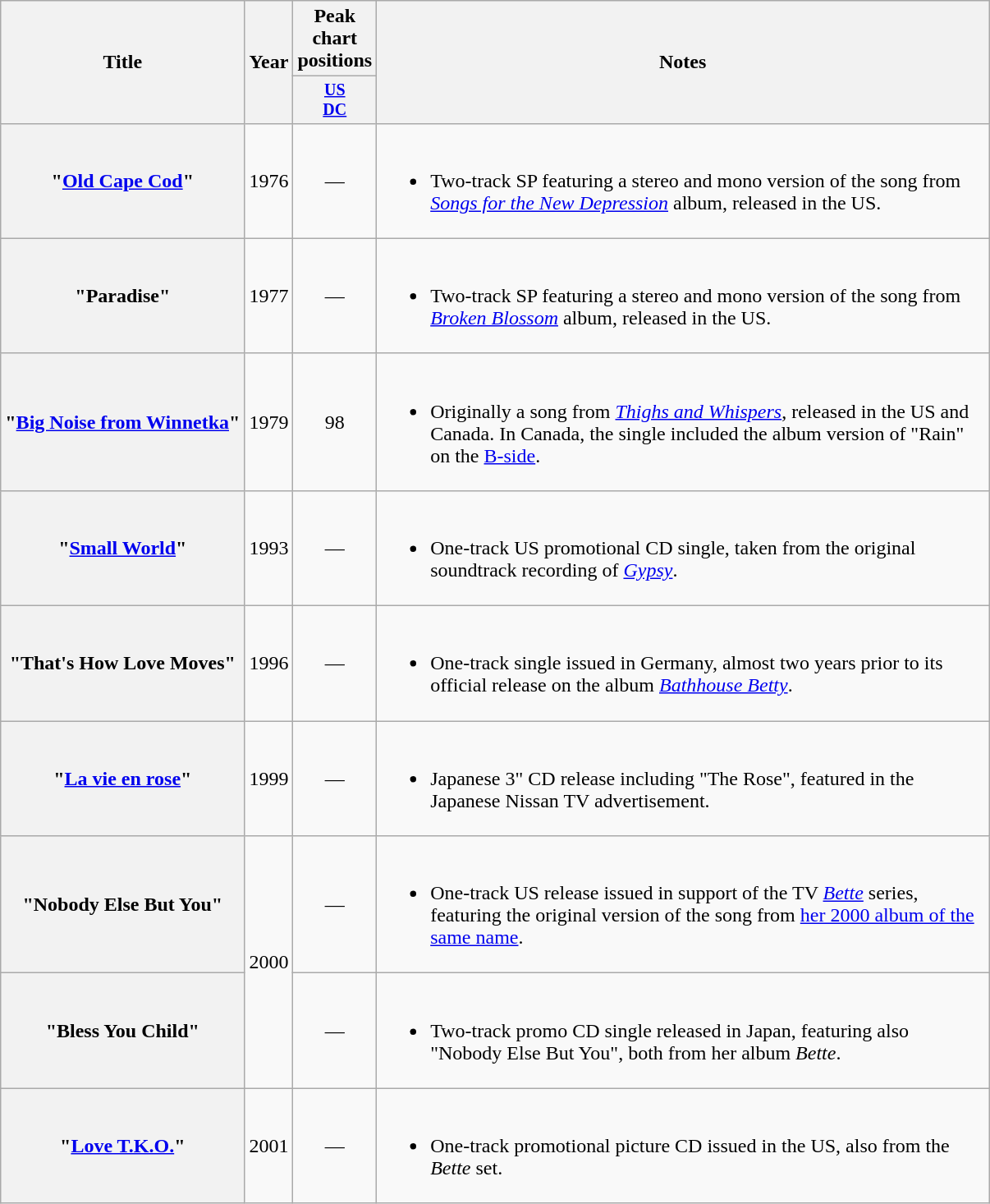<table class="wikitable plainrowheaders" style="text-align:left;">
<tr>
<th scope="col" rowspan="2">Title</th>
<th scope="col" rowspan="2">Year</th>
<th colspan="1">Peak chart positions</th>
<th rowspan="2" width="490">Notes</th>
</tr>
<tr style="font-size:smaller;">
<th width="15"><a href='#'>US<br>DC</a><br></th>
</tr>
<tr>
<th scope="row">"<a href='#'>Old Cape Cod</a>"</th>
<td align="center">1976</td>
<td align="center">—</td>
<td><br><ul><li>Two-track SP featuring a stereo and mono version of the song from <em><a href='#'>Songs for the New Depression</a></em> album, released in the US.</li></ul></td>
</tr>
<tr>
<th scope="row">"Paradise"</th>
<td align="center">1977</td>
<td align="center">—</td>
<td><br><ul><li>Two-track SP featuring a stereo and mono version of the song from <em><a href='#'>Broken Blossom</a></em> album, released in the US.</li></ul></td>
</tr>
<tr>
<th scope="row">"<a href='#'>Big Noise from Winnetka</a>"</th>
<td align="center">1979</td>
<td align="center">98</td>
<td><br><ul><li>Originally a song from <em><a href='#'>Thighs and Whispers</a></em>, released in the US and Canada. In Canada, the single included the album version of "Rain" on the <a href='#'>B-side</a>.</li></ul></td>
</tr>
<tr>
<th scope="row">"<a href='#'>Small World</a>" </th>
<td align="center">1993</td>
<td align="center">—</td>
<td><br><ul><li>One-track US promotional CD single, taken from the original soundtrack recording of <em><a href='#'>Gypsy</a></em>.</li></ul></td>
</tr>
<tr>
<th scope="row">"That's How Love Moves"</th>
<td align="center">1996</td>
<td align="center">—</td>
<td><br><ul><li>One-track single issued in Germany, almost two years prior to its official release on the album <em><a href='#'>Bathhouse Betty</a></em>.</li></ul></td>
</tr>
<tr>
<th scope="row">"<a href='#'>La vie en rose</a>"</th>
<td align="center">1999</td>
<td align="center">—</td>
<td><br><ul><li>Japanese 3" CD release including "The Rose", featured in the Japanese Nissan TV advertisement.</li></ul></td>
</tr>
<tr>
<th scope="row">"Nobody Else But You"</th>
<td rowspan="2" align="center">2000</td>
<td align="center">—</td>
<td><br><ul><li>One-track US release issued in support of the TV <em><a href='#'>Bette</a></em> series, featuring the original version of the song from <a href='#'>her 2000 album of the same name</a>.</li></ul></td>
</tr>
<tr>
<th scope="row">"Bless You Child"</th>
<td align="center">—</td>
<td><br><ul><li>Two-track promo CD single released in Japan, featuring also "Nobody Else But You", both from her album <em>Bette</em>.</li></ul></td>
</tr>
<tr>
<th scope="row">"<a href='#'>Love T.K.O.</a>"</th>
<td align="center">2001</td>
<td align="center">—</td>
<td><br><ul><li>One-track promotional picture CD issued in the US, also from the <em>Bette</em> set.</li></ul></td>
</tr>
</table>
